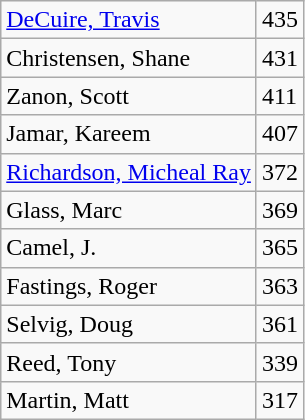<table class="wikitable">
<tr>
<td><a href='#'>DeCuire, Travis</a></td>
<td>435</td>
</tr>
<tr>
<td>Christensen, Shane</td>
<td>431</td>
</tr>
<tr>
<td>Zanon, Scott</td>
<td>411</td>
</tr>
<tr>
<td>Jamar, Kareem</td>
<td>407</td>
</tr>
<tr>
<td><a href='#'>Richardson, Micheal Ray</a></td>
<td>372</td>
</tr>
<tr>
<td>Glass, Marc</td>
<td>369</td>
</tr>
<tr>
<td>Camel, J.</td>
<td>365</td>
</tr>
<tr>
<td>Fastings, Roger</td>
<td>363</td>
</tr>
<tr>
<td>Selvig, Doug</td>
<td>361</td>
</tr>
<tr>
<td>Reed, Tony</td>
<td>339</td>
</tr>
<tr>
<td>Martin, Matt</td>
<td>317</td>
</tr>
</table>
